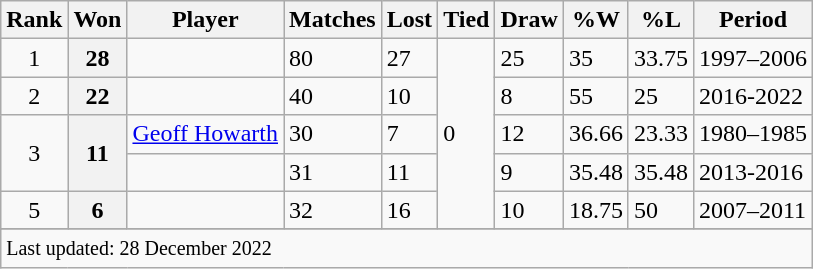<table class="wikitable plainrowheaders sortable">
<tr>
<th scope=col>Rank</th>
<th scope=col>Won</th>
<th scope=col>Player</th>
<th scope=col>Matches</th>
<th scope=col>Lost</th>
<th scope=col>Tied</th>
<th scope=col>Draw</th>
<th scope=col>%W</th>
<th scope=col>%L</th>
<th scope=col>Period</th>
</tr>
<tr>
<td align=center>1</td>
<th scope=row style=text-align:center;>28</th>
<td></td>
<td>80</td>
<td>27</td>
<td rowspan=5>0</td>
<td>25</td>
<td>35</td>
<td>33.75</td>
<td>1997–2006</td>
</tr>
<tr>
<td align=center>2</td>
<th scope=row style=text-align:center;>22</th>
<td></td>
<td>40</td>
<td>10</td>
<td>8</td>
<td>55</td>
<td>25</td>
<td>2016-2022</td>
</tr>
<tr>
<td align=center rowspan=2>3</td>
<th scope=row style=text-align:center; rowspan=2>11</th>
<td><a href='#'>Geoff Howarth</a></td>
<td>30</td>
<td>7</td>
<td>12</td>
<td>36.66</td>
<td>23.33</td>
<td>1980–1985</td>
</tr>
<tr>
<td></td>
<td>31</td>
<td>11</td>
<td>9</td>
<td>35.48</td>
<td>35.48</td>
<td>2013-2016</td>
</tr>
<tr>
<td align=center>5</td>
<th scope=row style=text-align:center;>6</th>
<td></td>
<td>32</td>
<td>16</td>
<td>10</td>
<td>18.75</td>
<td>50</td>
<td>2007–2011</td>
</tr>
<tr>
</tr>
<tr class=sortbottom>
<td colspan=10><small>Last updated: 28 December 2022</small></td>
</tr>
</table>
